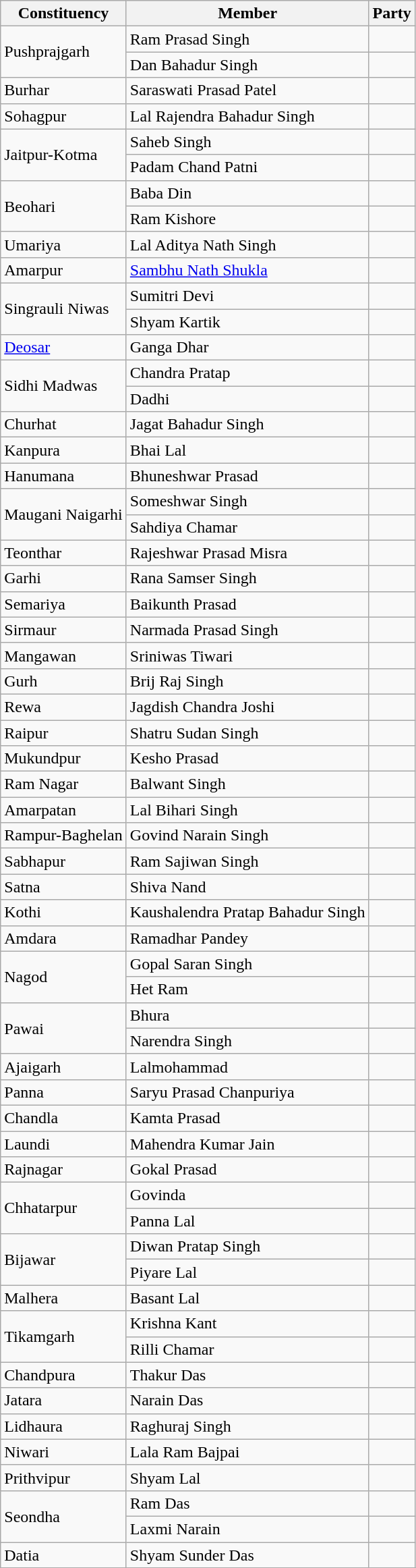<table class="wikitable sortable">
<tr>
<th>Constituency</th>
<th>Member</th>
<th colspan=2>Party</th>
</tr>
<tr>
<td rowspan=2>Pushprajgarh</td>
<td>Ram Prasad Singh</td>
<td></td>
</tr>
<tr>
<td>Dan Bahadur Singh</td>
<td></td>
</tr>
<tr>
<td>Burhar</td>
<td>Saraswati Prasad Patel</td>
<td></td>
</tr>
<tr>
<td>Sohagpur</td>
<td>Lal Rajendra Bahadur Singh</td>
<td></td>
</tr>
<tr>
<td rowspan=2>Jaitpur-Kotma</td>
<td>Saheb Singh</td>
<td></td>
</tr>
<tr>
<td>Padam Chand Patni</td>
<td></td>
</tr>
<tr>
<td rowspan=2>Beohari</td>
<td>Baba Din</td>
<td></td>
</tr>
<tr>
<td>Ram Kishore</td>
<td></td>
</tr>
<tr>
<td>Umariya</td>
<td>Lal Aditya Nath Singh</td>
<td></td>
</tr>
<tr>
<td>Amarpur</td>
<td><a href='#'>Sambhu Nath Shukla</a></td>
<td></td>
</tr>
<tr>
<td rowspan=2>Singrauli Niwas</td>
<td>Sumitri Devi</td>
<td></td>
</tr>
<tr>
<td>Shyam Kartik</td>
<td></td>
</tr>
<tr>
<td><a href='#'>Deosar</a></td>
<td>Ganga Dhar</td>
<td></td>
</tr>
<tr>
<td rowspan=2>Sidhi Madwas</td>
<td>Chandra Pratap</td>
<td></td>
</tr>
<tr>
<td>Dadhi</td>
<td></td>
</tr>
<tr>
<td>Churhat</td>
<td>Jagat Bahadur Singh</td>
<td></td>
</tr>
<tr>
<td>Kanpura</td>
<td>Bhai Lal</td>
<td></td>
</tr>
<tr>
<td>Hanumana</td>
<td>Bhuneshwar Prasad</td>
<td></td>
</tr>
<tr>
<td rowspan=2>Maugani Naigarhi</td>
<td>Someshwar Singh</td>
<td></td>
</tr>
<tr>
<td>Sahdiya Chamar</td>
<td></td>
</tr>
<tr>
<td>Teonthar</td>
<td>Rajeshwar Prasad Misra</td>
<td></td>
</tr>
<tr>
<td>Garhi</td>
<td>Rana Samser Singh</td>
<td></td>
</tr>
<tr>
<td>Semariya</td>
<td>Baikunth Prasad</td>
<td></td>
</tr>
<tr>
<td>Sirmaur</td>
<td>Narmada Prasad Singh</td>
<td></td>
</tr>
<tr>
<td>Mangawan</td>
<td>Sriniwas Tiwari</td>
<td></td>
</tr>
<tr>
<td>Gurh</td>
<td>Brij Raj Singh</td>
<td></td>
</tr>
<tr>
<td>Rewa</td>
<td>Jagdish Chandra Joshi</td>
<td></td>
</tr>
<tr>
<td>Raipur</td>
<td>Shatru Sudan Singh</td>
<td></td>
</tr>
<tr>
<td>Mukundpur</td>
<td>Kesho Prasad</td>
<td></td>
</tr>
<tr>
<td>Ram Nagar</td>
<td>Balwant Singh</td>
<td></td>
</tr>
<tr>
<td>Amarpatan</td>
<td>Lal Bihari Singh</td>
<td></td>
</tr>
<tr>
<td>Rampur-Baghelan</td>
<td>Govind Narain Singh</td>
<td></td>
</tr>
<tr>
<td>Sabhapur</td>
<td>Ram Sajiwan Singh</td>
<td></td>
</tr>
<tr>
<td>Satna</td>
<td>Shiva Nand</td>
<td></td>
</tr>
<tr>
<td>Kothi</td>
<td>Kaushalendra Pratap Bahadur Singh</td>
<td></td>
</tr>
<tr>
<td>Amdara</td>
<td>Ramadhar Pandey</td>
<td></td>
</tr>
<tr>
<td rowspan=2>Nagod</td>
<td>Gopal Saran Singh</td>
<td></td>
</tr>
<tr>
<td>Het Ram</td>
<td></td>
</tr>
<tr>
<td rowspan=2>Pawai</td>
<td>Bhura</td>
<td></td>
</tr>
<tr>
<td>Narendra Singh</td>
<td></td>
</tr>
<tr>
<td>Ajaigarh</td>
<td>Lalmohammad</td>
<td></td>
</tr>
<tr>
<td>Panna</td>
<td>Saryu Prasad Chanpuriya</td>
<td></td>
</tr>
<tr>
<td>Chandla</td>
<td>Kamta Prasad</td>
<td></td>
</tr>
<tr>
<td>Laundi</td>
<td>Mahendra Kumar Jain</td>
<td></td>
</tr>
<tr>
<td>Rajnagar</td>
<td>Gokal Prasad</td>
<td></td>
</tr>
<tr>
<td rowspan=2>Chhatarpur</td>
<td>Govinda</td>
<td></td>
</tr>
<tr>
<td>Panna Lal</td>
<td></td>
</tr>
<tr>
<td rowspan=2>Bijawar</td>
<td>Diwan Pratap Singh</td>
<td></td>
</tr>
<tr>
<td>Piyare Lal</td>
<td></td>
</tr>
<tr>
<td>Malhera</td>
<td>Basant Lal</td>
<td></td>
</tr>
<tr>
<td rowspan=2>Tikamgarh</td>
<td>Krishna Kant</td>
<td></td>
</tr>
<tr>
<td>Rilli Chamar</td>
<td></td>
</tr>
<tr>
<td>Chandpura</td>
<td>Thakur Das</td>
<td></td>
</tr>
<tr>
<td>Jatara</td>
<td>Narain Das</td>
<td></td>
</tr>
<tr>
<td>Lidhaura</td>
<td>Raghuraj Singh</td>
<td></td>
</tr>
<tr>
<td>Niwari</td>
<td>Lala Ram Bajpai</td>
<td></td>
</tr>
<tr>
<td>Prithvipur</td>
<td>Shyam Lal</td>
<td></td>
</tr>
<tr>
<td rowspan=2>Seondha</td>
<td>Ram Das</td>
<td></td>
</tr>
<tr>
<td>Laxmi Narain</td>
<td></td>
</tr>
<tr>
<td>Datia</td>
<td>Shyam Sunder Das</td>
<td></td>
</tr>
<tr>
</tr>
</table>
